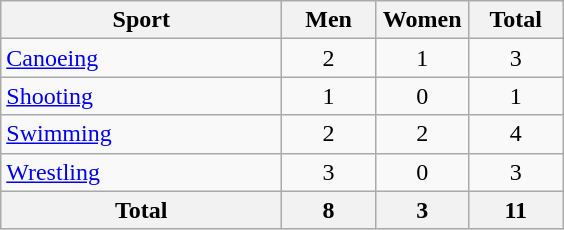<table class="wikitable sortable" style="text-align:center;">
<tr>
<th width=180>Sport</th>
<th width=55>Men</th>
<th width=55>Women</th>
<th width=55>Total</th>
</tr>
<tr>
<td align=left><a href='#'>Canoeing</a></td>
<td>2</td>
<td>1</td>
<td>3</td>
</tr>
<tr>
<td align=left><a href='#'>Shooting</a></td>
<td>1</td>
<td>0</td>
<td>1</td>
</tr>
<tr>
<td align=left><a href='#'>Swimming</a></td>
<td>2</td>
<td>2</td>
<td>4</td>
</tr>
<tr>
<td align=left><a href='#'>Wrestling</a></td>
<td>3</td>
<td>0</td>
<td>3</td>
</tr>
<tr>
<th>Total</th>
<th>8</th>
<th>3</th>
<th>11</th>
</tr>
</table>
